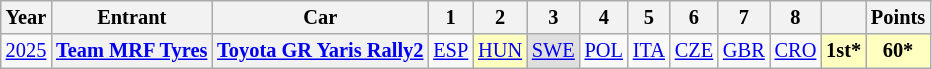<table class="wikitable" style="text-align:center; font-size:85%">
<tr>
<th>Year</th>
<th>Entrant</th>
<th>Car</th>
<th>1</th>
<th>2</th>
<th>3</th>
<th>4</th>
<th>5</th>
<th>6</th>
<th>7</th>
<th>8</th>
<th></th>
<th>Points</th>
</tr>
<tr>
<td><a href='#'>2025</a></td>
<th nowrap><a href='#'>Team MRF Tyres</a></th>
<th nowrap><a href='#'>Toyota GR Yaris Rally2</a></th>
<td><a href='#'>ESP</a></td>
<td style="background:#FFFFBF;"><a href='#'>HUN</a><br></td>
<td style="background:#DFDFDF;"><a href='#'>SWE</a><br></td>
<td><a href='#'>POL</a></td>
<td><a href='#'>ITA</a></td>
<td><a href='#'>CZE</a></td>
<td><a href='#'>GBR</a></td>
<td><a href='#'>CRO</a></td>
<th style="background:#FFFFBF;">1st*</th>
<th style="background:#FFFFBF;">60*</th>
</tr>
</table>
